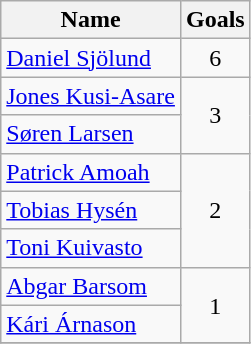<table class="wikitable">
<tr>
<th>Name</th>
<th>Goals</th>
</tr>
<tr>
<td> <a href='#'>Daniel Sjölund</a></td>
<td align=center>6</td>
</tr>
<tr>
<td> <a href='#'>Jones Kusi-Asare</a></td>
<td rowspan="2" style="text-align:center;">3</td>
</tr>
<tr>
<td> <a href='#'>Søren Larsen</a></td>
</tr>
<tr>
<td> <a href='#'>Patrick Amoah</a></td>
<td rowspan="3" style="text-align:center;">2</td>
</tr>
<tr>
<td> <a href='#'>Tobias Hysén</a></td>
</tr>
<tr>
<td> <a href='#'>Toni Kuivasto</a></td>
</tr>
<tr>
<td> <a href='#'>Abgar Barsom</a></td>
<td rowspan="2" style="text-align:center;">1</td>
</tr>
<tr>
<td> <a href='#'>Kári Árnason</a></td>
</tr>
<tr>
</tr>
</table>
